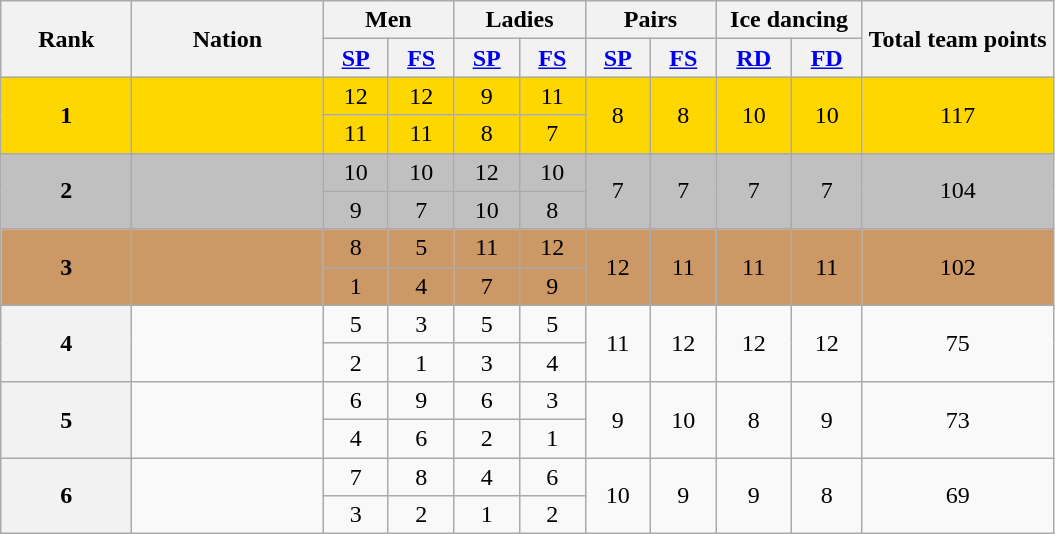<table class="wikitable">
<tr>
<th width="80" rowspan="2">Rank</th>
<th width="120" rowspan="2">Nation</th>
<th width="80" colspan="2">Men</th>
<th width="80" colspan="2">Ladies</th>
<th width="80" colspan="2">Pairs</th>
<th width="90" colspan="2">Ice dancing</th>
<th width="120" rowspan="2">Total team points</th>
</tr>
<tr>
<th><a href='#'>SP</a></th>
<th><a href='#'>FS</a></th>
<th><a href='#'>SP</a></th>
<th><a href='#'>FS</a></th>
<th><a href='#'>SP</a></th>
<th><a href='#'>FS</a></th>
<th><a href='#'>RD</a></th>
<th><a href='#'>FD</a></th>
</tr>
<tr rowspan=2 bgcolor="gold">
<td rowspan=2 align="center"><strong>1</strong></td>
<td rowspan=2></td>
<td align="center">12</td>
<td align="center">12</td>
<td align="center">9</td>
<td align="center">11</td>
<td rowspan=2 align="center">8</td>
<td rowspan=2 align="center">8</td>
<td rowspan=2 align="center">10</td>
<td rowspan=2 align="center">10</td>
<td rowspan=2 align="center">117</td>
</tr>
<tr bgcolor="gold">
<td align="center">11</td>
<td align="center">11</td>
<td align="center">8</td>
<td align="center">7</td>
</tr>
<tr rowspan=2 bgcolor="silver">
<td rowspan=2 align="center"><strong>2</strong></td>
<td rowspan=2></td>
<td align="center">10</td>
<td align="center">10</td>
<td align="center">12</td>
<td align="center">10</td>
<td rowspan=2 align="center">7</td>
<td rowspan=2 align="center">7</td>
<td rowspan=2 align="center">7</td>
<td rowspan=2 align="center">7</td>
<td rowspan=2 align="center">104</td>
</tr>
<tr bgcolor="silver">
<td align="center">9</td>
<td align="center">7</td>
<td align="center">10</td>
<td align="center">8</td>
</tr>
<tr bgcolor="#cc9966" rowspan="2">
<td rowspan=2 align="center"><strong>3</strong></td>
<td rowspan=2></td>
<td align="center">8</td>
<td align="center">5</td>
<td align="center">11</td>
<td align="center">12</td>
<td rowspan=2 align="center">12</td>
<td rowspan=2 align="center">11</td>
<td rowspan=2 align="center">11</td>
<td rowspan=2 align="center">11</td>
<td rowspan=2 align="center">102</td>
</tr>
<tr bgcolor="#cc9966">
<td align="center">1</td>
<td align="center">4</td>
<td align="center">7</td>
<td align="center">9</td>
</tr>
<tr>
<th rowspan=2 align="center">4</th>
<td rowspan=2></td>
<td align="center">5</td>
<td align="center">3</td>
<td align="center">5</td>
<td align="center">5</td>
<td rowspan=2 align="center">11</td>
<td rowspan=2 align="center">12</td>
<td rowspan=2 align="center">12</td>
<td rowspan=2 align="center">12</td>
<td rowspan=2 align="center">75</td>
</tr>
<tr>
<td align="center">2</td>
<td align="center">1</td>
<td align="center">3</td>
<td align="center">4</td>
</tr>
<tr>
<th rowspan=2 align="center">5</th>
<td rowspan=2></td>
<td align="center">6</td>
<td align="center">9</td>
<td align="center">6</td>
<td align="center">3</td>
<td rowspan=2 align="center">9</td>
<td rowspan=2 align="center">10</td>
<td rowspan=2 align="center">8</td>
<td rowspan=2 align="center">9</td>
<td rowspan=2 align="center">73</td>
</tr>
<tr>
<td align="center">4</td>
<td align="center">6</td>
<td align="center">2</td>
<td align="center">1</td>
</tr>
<tr>
<th rowspan=2 align="center">6</th>
<td rowspan=2></td>
<td align="center">7</td>
<td align="center">8</td>
<td align="center">4</td>
<td align="center">6</td>
<td rowspan=2 align="center">10</td>
<td rowspan=2 align="center">9</td>
<td rowspan=2 align="center">9</td>
<td rowspan=2 align="center">8</td>
<td rowspan=2 align="center">69</td>
</tr>
<tr>
<td align="center">3</td>
<td align="center">2</td>
<td align="center">1</td>
<td align="center">2</td>
</tr>
</table>
